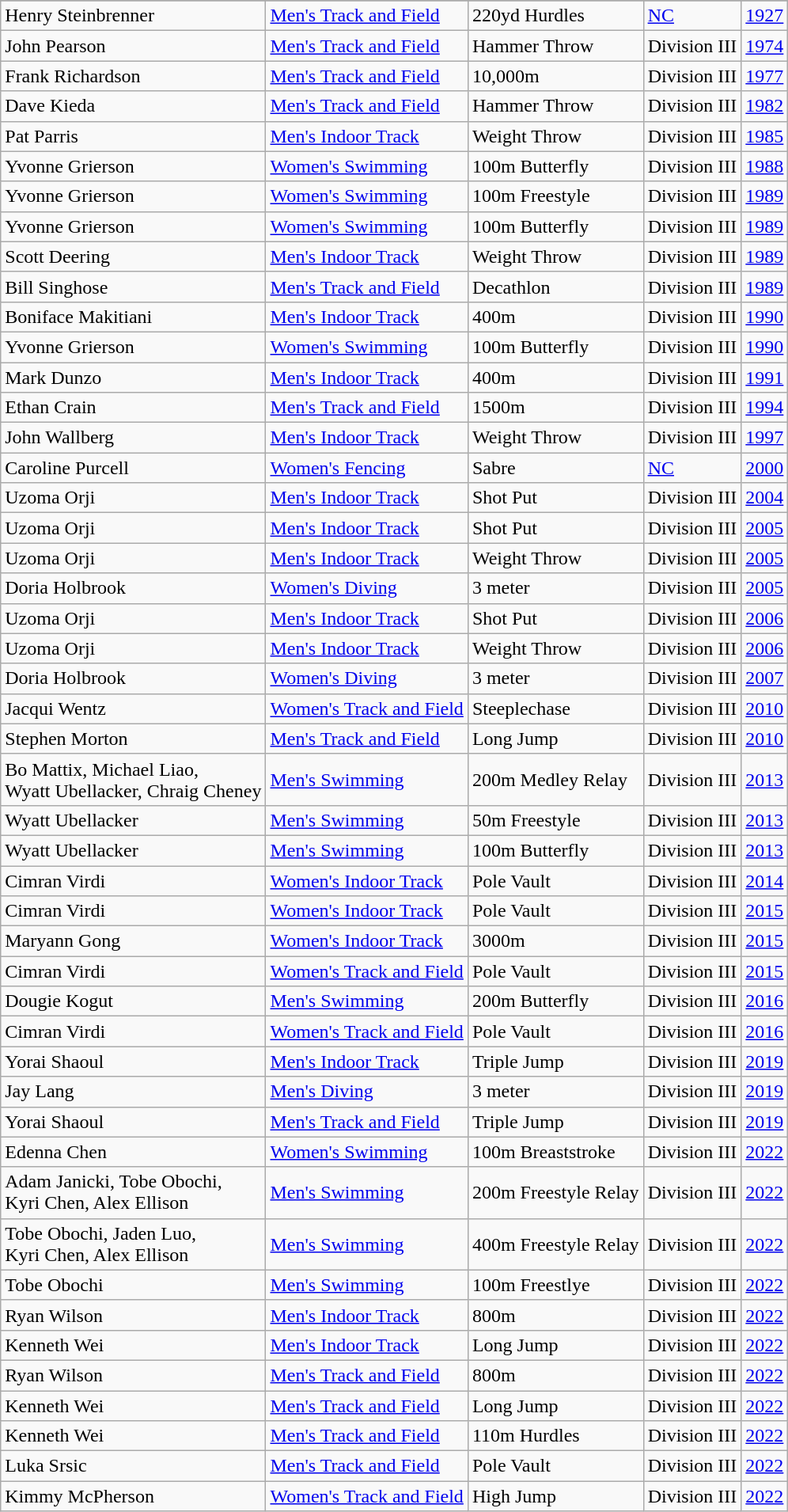<table class="wikitable">
<tr align="center">
</tr>
<tr>
<td rowspan="1">Henry Steinbrenner</td>
<td rowspan="1"><a href='#'>Men's Track and Field</a></td>
<td rowspan="1">220yd Hurdles</td>
<td><a href='#'>NC</a></td>
<td rowspan="1"><a href='#'>1927</a></td>
</tr>
<tr>
<td>John Pearson</td>
<td rowspan="1"><a href='#'>Men's Track and Field</a></td>
<td>Hammer Throw</td>
<td>Division III</td>
<td><a href='#'>1974</a></td>
</tr>
<tr>
<td>Frank Richardson</td>
<td rowspan="1"><a href='#'>Men's Track and Field</a></td>
<td>10,000m</td>
<td>Division III</td>
<td><a href='#'>1977</a></td>
</tr>
<tr>
<td>Dave Kieda</td>
<td rowspan="1"><a href='#'>Men's Track and Field</a></td>
<td>Hammer Throw</td>
<td>Division III</td>
<td><a href='#'>1982</a></td>
</tr>
<tr>
<td>Pat Parris</td>
<td><a href='#'>Men's Indoor Track</a></td>
<td>Weight Throw</td>
<td>Division III</td>
<td><a href='#'>1985</a></td>
</tr>
<tr>
<td>Yvonne Grierson</td>
<td><a href='#'>Women's Swimming</a></td>
<td>100m Butterfly</td>
<td>Division III</td>
<td><a href='#'>1988</a></td>
</tr>
<tr>
<td>Yvonne Grierson</td>
<td><a href='#'>Women's Swimming</a></td>
<td>100m Freestyle</td>
<td>Division III</td>
<td><a href='#'>1989</a></td>
</tr>
<tr>
<td>Yvonne Grierson</td>
<td><a href='#'>Women's Swimming</a></td>
<td>100m Butterfly</td>
<td>Division III</td>
<td><a href='#'>1989</a></td>
</tr>
<tr>
<td>Scott Deering</td>
<td><a href='#'>Men's Indoor Track</a></td>
<td>Weight Throw</td>
<td>Division III</td>
<td><a href='#'>1989</a></td>
</tr>
<tr>
<td>Bill Singhose</td>
<td rowspan="1"><a href='#'>Men's Track and Field</a></td>
<td>Decathlon</td>
<td>Division III</td>
<td><a href='#'>1989</a></td>
</tr>
<tr>
<td>Boniface Makitiani</td>
<td><a href='#'>Men's Indoor Track</a></td>
<td>400m</td>
<td>Division III</td>
<td><a href='#'>1990</a></td>
</tr>
<tr>
<td>Yvonne Grierson</td>
<td><a href='#'>Women's Swimming</a></td>
<td>100m Butterfly</td>
<td>Division III</td>
<td><a href='#'>1990</a></td>
</tr>
<tr>
<td>Mark Dunzo</td>
<td><a href='#'>Men's Indoor Track</a></td>
<td>400m</td>
<td>Division III</td>
<td><a href='#'>1991</a></td>
</tr>
<tr>
<td>Ethan Crain</td>
<td rowspan="1"><a href='#'>Men's Track and Field</a></td>
<td>1500m</td>
<td>Division III</td>
<td><a href='#'>1994</a></td>
</tr>
<tr>
<td>John Wallberg</td>
<td><a href='#'>Men's Indoor Track</a></td>
<td>Weight Throw</td>
<td>Division III</td>
<td><a href='#'>1997</a></td>
</tr>
<tr>
<td>Caroline Purcell</td>
<td><a href='#'>Women's Fencing</a></td>
<td>Sabre</td>
<td><a href='#'>NC</a></td>
<td><a href='#'>2000</a></td>
</tr>
<tr>
<td>Uzoma Orji</td>
<td><a href='#'>Men's Indoor Track</a></td>
<td>Shot Put</td>
<td>Division III</td>
<td><a href='#'>2004</a></td>
</tr>
<tr>
<td>Uzoma Orji</td>
<td><a href='#'>Men's Indoor Track</a></td>
<td>Shot Put</td>
<td>Division III</td>
<td><a href='#'>2005</a></td>
</tr>
<tr>
<td>Uzoma Orji</td>
<td><a href='#'>Men's Indoor Track</a></td>
<td>Weight Throw</td>
<td>Division III</td>
<td><a href='#'>2005</a></td>
</tr>
<tr>
<td>Doria Holbrook</td>
<td><a href='#'>Women's Diving</a></td>
<td>3 meter</td>
<td>Division III</td>
<td><a href='#'>2005</a></td>
</tr>
<tr>
<td>Uzoma Orji</td>
<td><a href='#'>Men's Indoor Track</a></td>
<td>Shot Put</td>
<td>Division III</td>
<td><a href='#'>2006</a></td>
</tr>
<tr>
<td>Uzoma Orji</td>
<td><a href='#'>Men's Indoor Track</a></td>
<td>Weight Throw</td>
<td>Division III</td>
<td><a href='#'>2006</a></td>
</tr>
<tr>
<td>Doria Holbrook</td>
<td><a href='#'>Women's Diving</a></td>
<td>3 meter</td>
<td>Division III</td>
<td><a href='#'>2007</a></td>
</tr>
<tr>
<td>Jacqui Wentz</td>
<td rowspan="1"><a href='#'>Women's Track and Field</a></td>
<td>Steeplechase</td>
<td>Division III</td>
<td><a href='#'>2010</a></td>
</tr>
<tr>
<td>Stephen Morton</td>
<td rowspan="1"><a href='#'>Men's Track and Field</a></td>
<td>Long Jump</td>
<td>Division III</td>
<td><a href='#'>2010</a></td>
</tr>
<tr>
<td>Bo Mattix, Michael Liao,<br>Wyatt Ubellacker, Chraig Cheney</td>
<td><a href='#'>Men's Swimming</a></td>
<td>200m Medley Relay</td>
<td>Division III</td>
<td><a href='#'>2013</a></td>
</tr>
<tr>
<td>Wyatt Ubellacker</td>
<td><a href='#'>Men's Swimming</a></td>
<td>50m Freestyle</td>
<td>Division III</td>
<td><a href='#'>2013</a></td>
</tr>
<tr>
<td>Wyatt Ubellacker</td>
<td><a href='#'>Men's Swimming</a></td>
<td>100m Butterfly</td>
<td>Division III</td>
<td><a href='#'>2013</a></td>
</tr>
<tr>
<td>Cimran Virdi</td>
<td rowspan="1"><a href='#'>Women's Indoor Track</a></td>
<td>Pole Vault</td>
<td>Division III</td>
<td><a href='#'>2014</a></td>
</tr>
<tr>
<td>Cimran Virdi</td>
<td rowspan="1"><a href='#'>Women's Indoor Track</a></td>
<td>Pole Vault</td>
<td>Division III</td>
<td><a href='#'>2015</a></td>
</tr>
<tr>
<td>Maryann Gong</td>
<td rowspan="1"><a href='#'>Women's Indoor Track</a></td>
<td>3000m</td>
<td>Division III</td>
<td><a href='#'>2015</a></td>
</tr>
<tr>
<td>Cimran Virdi</td>
<td rowspan="1"><a href='#'>Women's Track and Field</a></td>
<td>Pole Vault</td>
<td>Division III</td>
<td><a href='#'>2015</a></td>
</tr>
<tr>
<td>Dougie Kogut</td>
<td><a href='#'>Men's Swimming</a></td>
<td>200m Butterfly</td>
<td>Division III</td>
<td><a href='#'>2016</a></td>
</tr>
<tr>
<td>Cimran Virdi</td>
<td rowspan="1"><a href='#'>Women's Track and Field</a></td>
<td>Pole Vault</td>
<td>Division III</td>
<td><a href='#'>2016</a></td>
</tr>
<tr>
<td>Yorai Shaoul</td>
<td><a href='#'>Men's Indoor Track</a></td>
<td>Triple Jump</td>
<td>Division III</td>
<td><a href='#'>2019</a></td>
</tr>
<tr>
<td>Jay Lang</td>
<td><a href='#'>Men's Diving</a></td>
<td>3 meter</td>
<td>Division III</td>
<td><a href='#'>2019</a></td>
</tr>
<tr>
<td>Yorai Shaoul</td>
<td rowspan="1"><a href='#'>Men's Track and Field</a></td>
<td>Triple Jump</td>
<td>Division III</td>
<td><a href='#'>2019</a></td>
</tr>
<tr>
<td>Edenna Chen</td>
<td><a href='#'>Women's Swimming</a></td>
<td>100m Breaststroke</td>
<td>Division III</td>
<td><a href='#'>2022</a></td>
</tr>
<tr>
<td>Adam Janicki, Tobe Obochi,<br>Kyri Chen, Alex Ellison</td>
<td><a href='#'>Men's Swimming</a></td>
<td>200m Freestyle Relay</td>
<td>Division III</td>
<td><a href='#'>2022</a></td>
</tr>
<tr>
<td>Tobe Obochi, Jaden Luo,<br>Kyri Chen, Alex Ellison</td>
<td><a href='#'>Men's Swimming</a></td>
<td>400m Freestyle Relay</td>
<td>Division III</td>
<td><a href='#'>2022</a></td>
</tr>
<tr>
<td>Tobe Obochi</td>
<td><a href='#'>Men's Swimming</a></td>
<td>100m Freestlye</td>
<td>Division III</td>
<td><a href='#'>2022</a></td>
</tr>
<tr>
<td>Ryan Wilson</td>
<td><a href='#'>Men's Indoor Track</a></td>
<td>800m</td>
<td>Division III</td>
<td><a href='#'>2022</a></td>
</tr>
<tr>
<td>Kenneth Wei</td>
<td><a href='#'>Men's Indoor Track</a></td>
<td>Long Jump</td>
<td>Division III</td>
<td><a href='#'>2022</a></td>
</tr>
<tr>
<td>Ryan Wilson</td>
<td rowspan="1"><a href='#'>Men's Track and Field</a></td>
<td>800m</td>
<td>Division III</td>
<td><a href='#'>2022</a></td>
</tr>
<tr>
<td>Kenneth Wei</td>
<td rowspan="1"><a href='#'>Men's Track and Field</a></td>
<td>Long Jump</td>
<td>Division III</td>
<td><a href='#'>2022</a></td>
</tr>
<tr>
<td>Kenneth Wei</td>
<td rowspan="1"><a href='#'>Men's Track and Field</a></td>
<td>110m Hurdles</td>
<td>Division III</td>
<td><a href='#'>2022</a></td>
</tr>
<tr>
<td>Luka Srsic</td>
<td rowspan="1"><a href='#'>Men's Track and Field</a></td>
<td>Pole Vault</td>
<td>Division III</td>
<td><a href='#'>2022</a></td>
</tr>
<tr>
<td>Kimmy McPherson</td>
<td rowspan="1"><a href='#'>Women's Track and Field</a></td>
<td>High Jump</td>
<td>Division III</td>
<td><a href='#'>2022</a></td>
</tr>
</table>
